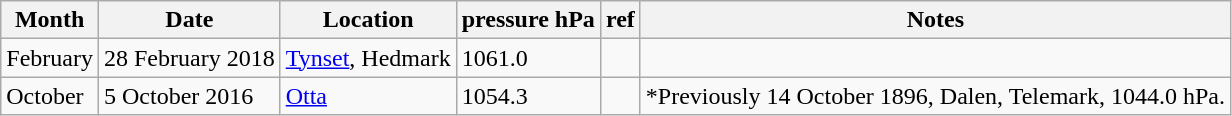<table class="wikitable sortable">
<tr>
<th>Month</th>
<th>Date</th>
<th class="unsortable">Location</th>
<th>pressure hPa</th>
<th class="unsortable">ref</th>
<th class="unsortable">Notes</th>
</tr>
<tr>
<td>February</td>
<td>28 February 2018</td>
<td><a href='#'>Tynset</a>, Hedmark</td>
<td>1061.0</td>
<td></td>
</tr>
<tr>
<td>October</td>
<td>5 October 2016</td>
<td><a href='#'>Otta</a></td>
<td>1054.3</td>
<td></td>
<td>*Previously 14 October 1896, Dalen, Telemark, 1044.0 hPa.</td>
</tr>
</table>
